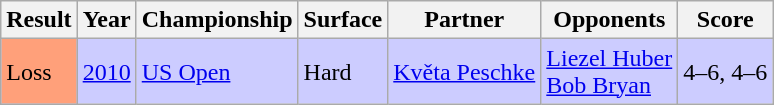<table class="sortable wikitable">
<tr>
<th>Result</th>
<th>Year</th>
<th>Championship</th>
<th>Surface</th>
<th>Partner</th>
<th>Opponents</th>
<th class="unsortable">Score</th>
</tr>
<tr bgcolor=ccccff>
<td bgcolor=ffa07a>Loss</td>
<td><a href='#'>2010</a></td>
<td><a href='#'>US Open</a></td>
<td>Hard</td>
<td> <a href='#'>Květa Peschke</a></td>
<td> <a href='#'>Liezel Huber</a><br> <a href='#'>Bob Bryan</a></td>
<td>4–6, 4–6</td>
</tr>
</table>
